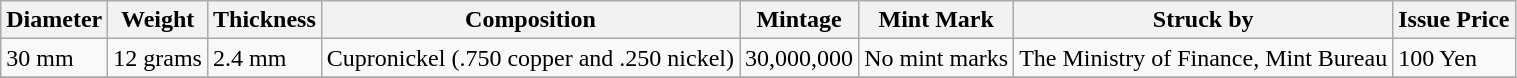<table class="wikitable">
<tr>
<th>Diameter</th>
<th>Weight</th>
<th>Thickness</th>
<th>Composition</th>
<th>Mintage</th>
<th>Mint Mark</th>
<th>Struck by</th>
<th>Issue Price</th>
</tr>
<tr>
<td>30 mm</td>
<td>12 grams</td>
<td>2.4 mm</td>
<td>Cupronickel (.750 copper and .250 nickel)</td>
<td>30,000,000</td>
<td>No mint marks</td>
<td>The Ministry of Finance, Mint Bureau</td>
<td>100 Yen</td>
</tr>
<tr>
</tr>
</table>
